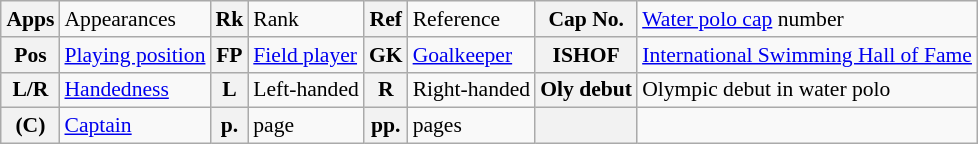<table class="wikitable" style="text-align: left; font-size: 90%; margin-left: 1em;">
<tr>
<th>Apps</th>
<td>Appearances</td>
<th>Rk</th>
<td>Rank</td>
<th>Ref</th>
<td>Reference</td>
<th>Cap No.</th>
<td><a href='#'>Water polo cap</a> number</td>
</tr>
<tr>
<th>Pos</th>
<td><a href='#'>Playing position</a></td>
<th>FP</th>
<td><a href='#'>Field player</a></td>
<th>GK</th>
<td><a href='#'>Goalkeeper</a></td>
<th>ISHOF</th>
<td><a href='#'>International Swimming Hall of Fame</a></td>
</tr>
<tr>
<th>L/R</th>
<td><a href='#'>Handedness</a></td>
<th>L</th>
<td>Left-handed</td>
<th>R</th>
<td>Right-handed</td>
<th>Oly debut</th>
<td>Olympic debut in water polo</td>
</tr>
<tr>
<th>(C)</th>
<td><a href='#'>Captain</a></td>
<th>p.</th>
<td>page</td>
<th>pp.</th>
<td>pages</td>
<th></th>
<td></td>
</tr>
</table>
